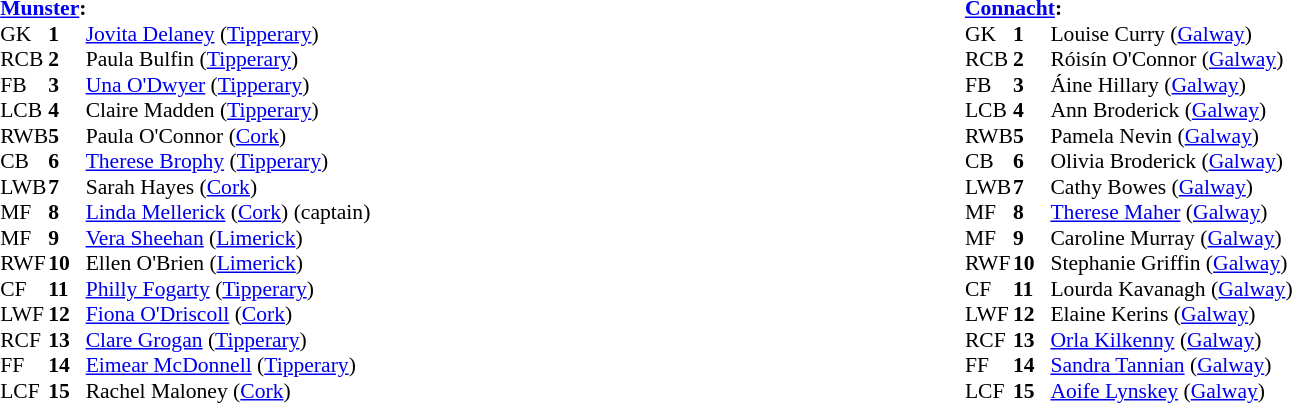<table width="100%">
<tr>
<td valign="top"></td>
<td valign="top" width="50%"><br><table style="font-size: 90%" cellspacing="0" cellpadding="0" align=center>
<tr>
<td colspan="4"><strong><a href='#'>Munster</a>:</strong></td>
</tr>
<tr>
<th width="25"></th>
<th width="25"></th>
</tr>
<tr>
<td>GK</td>
<td><strong>1</strong></td>
<td><a href='#'>Jovita Delaney</a> (<a href='#'>Tipperary</a>)</td>
</tr>
<tr>
<td>RCB</td>
<td><strong>2</strong></td>
<td>Paula Bulfin (<a href='#'>Tipperary</a>)</td>
</tr>
<tr>
<td>FB</td>
<td><strong>3</strong></td>
<td><a href='#'>Una O'Dwyer</a> (<a href='#'>Tipperary</a>)</td>
</tr>
<tr>
<td>LCB</td>
<td><strong>4</strong></td>
<td>Claire Madden (<a href='#'>Tipperary</a>)</td>
</tr>
<tr>
<td>RWB</td>
<td><strong>5</strong></td>
<td>Paula O'Connor (<a href='#'>Cork</a>)</td>
</tr>
<tr>
<td>CB</td>
<td><strong>6</strong></td>
<td><a href='#'>Therese Brophy</a> (<a href='#'>Tipperary</a>)</td>
</tr>
<tr>
<td>LWB</td>
<td><strong>7</strong></td>
<td>Sarah Hayes (<a href='#'>Cork</a>)</td>
</tr>
<tr>
<td>MF</td>
<td><strong>8</strong></td>
<td><a href='#'>Linda Mellerick</a> (<a href='#'>Cork</a>) (captain)</td>
</tr>
<tr>
<td>MF</td>
<td><strong>9</strong></td>
<td><a href='#'>Vera Sheehan</a> (<a href='#'>Limerick</a>)</td>
</tr>
<tr>
<td>RWF</td>
<td><strong>10</strong></td>
<td>Ellen O'Brien (<a href='#'>Limerick</a>)</td>
</tr>
<tr>
<td>CF</td>
<td><strong>11</strong></td>
<td><a href='#'>Philly Fogarty</a> (<a href='#'>Tipperary</a>)</td>
</tr>
<tr>
<td>LWF</td>
<td><strong>12</strong></td>
<td><a href='#'>Fiona O'Driscoll</a> (<a href='#'>Cork</a>)</td>
</tr>
<tr>
<td>RCF</td>
<td><strong>13</strong></td>
<td><a href='#'>Clare Grogan</a> (<a href='#'>Tipperary</a>)</td>
</tr>
<tr>
<td>FF</td>
<td><strong>14</strong></td>
<td><a href='#'>Eimear McDonnell</a> (<a href='#'>Tipperary</a>)</td>
</tr>
<tr>
<td>LCF</td>
<td><strong>15</strong></td>
<td>Rachel Maloney (<a href='#'>Cork</a>)</td>
</tr>
<tr>
</tr>
</table>
</td>
<td valign="top" width="50%"><br><table style="font-size: 90%" cellspacing="0" cellpadding="0" align=center>
<tr>
<td colspan="4"><strong><a href='#'>Connacht</a>:</strong></td>
</tr>
<tr>
<th width="25"></th>
<th width="25"></th>
</tr>
<tr>
<td>GK</td>
<td><strong>1</strong></td>
<td>Louise Curry (<a href='#'>Galway</a>)</td>
</tr>
<tr>
<td>RCB</td>
<td><strong>2</strong></td>
<td>Róisín O'Connor (<a href='#'>Galway</a>)</td>
</tr>
<tr>
<td>FB</td>
<td><strong>3</strong></td>
<td>Áine Hillary (<a href='#'>Galway</a>)</td>
</tr>
<tr>
<td>LCB</td>
<td><strong>4</strong></td>
<td>Ann Broderick (<a href='#'>Galway</a>)</td>
</tr>
<tr>
<td>RWB</td>
<td><strong>5</strong></td>
<td>Pamela Nevin (<a href='#'>Galway</a>)</td>
</tr>
<tr>
<td>CB</td>
<td><strong>6</strong></td>
<td>Olivia Broderick (<a href='#'>Galway</a>)</td>
</tr>
<tr>
<td>LWB</td>
<td><strong>7</strong></td>
<td>Cathy Bowes (<a href='#'>Galway</a>)</td>
</tr>
<tr>
<td>MF</td>
<td><strong>8</strong></td>
<td><a href='#'>Therese Maher</a> (<a href='#'>Galway</a>)</td>
</tr>
<tr>
<td>MF</td>
<td><strong>9</strong></td>
<td>Caroline Murray (<a href='#'>Galway</a>)</td>
</tr>
<tr>
<td>RWF</td>
<td><strong>10</strong></td>
<td>Stephanie Griffin (<a href='#'>Galway</a>)</td>
</tr>
<tr>
<td>CF</td>
<td><strong>11</strong></td>
<td>Lourda Kavanagh (<a href='#'>Galway</a>)</td>
</tr>
<tr>
<td>LWF</td>
<td><strong>12</strong></td>
<td>Elaine Kerins (<a href='#'>Galway</a>)</td>
</tr>
<tr>
<td>RCF</td>
<td><strong>13</strong></td>
<td><a href='#'>Orla Kilkenny</a> (<a href='#'>Galway</a>)</td>
</tr>
<tr>
<td>FF</td>
<td><strong>14</strong></td>
<td><a href='#'>Sandra Tannian</a> (<a href='#'>Galway</a>)</td>
</tr>
<tr>
<td>LCF</td>
<td><strong>15</strong></td>
<td><a href='#'>Aoife Lynskey</a> (<a href='#'>Galway</a>)</td>
</tr>
<tr>
</tr>
</table>
</td>
</tr>
</table>
